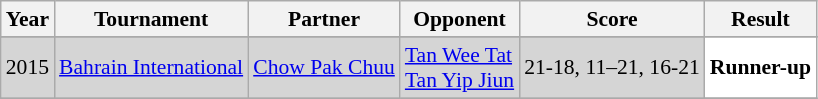<table class="sortable wikitable" style="font-size: 90%;">
<tr>
<th>Year</th>
<th>Tournament</th>
<th>Partner</th>
<th>Opponent</th>
<th>Score</th>
<th>Result</th>
</tr>
<tr>
</tr>
<tr style="background:#D5D5D5">
<td align="center">2015</td>
<td align="left"><a href='#'>Bahrain International</a></td>
<td align="left"> <a href='#'>Chow Pak Chuu</a></td>
<td align="left"> <a href='#'>Tan Wee Tat</a><br> <a href='#'>Tan Yip Jiun</a></td>
<td align="left">21-18, 11–21, 16-21</td>
<td style="text-align:left; background:white"> <strong>Runner-up</strong></td>
</tr>
<tr>
</tr>
</table>
